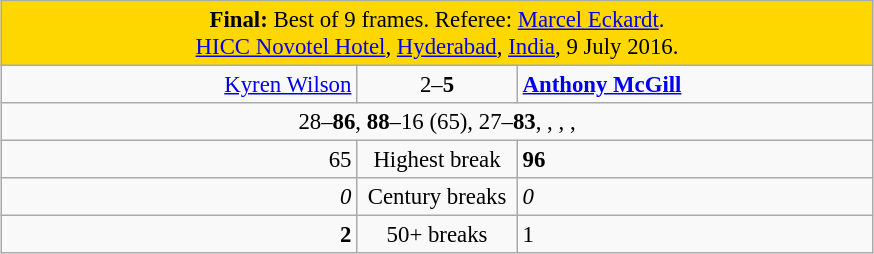<table class="wikitable" style="font-size: 95%; margin: 1em auto 1em auto;">
<tr>
<td colspan="3" align="center" bgcolor="#ffd700"><strong>Final:</strong> Best of 9 frames. Referee: <a href='#'>Marcel Eckardt</a>. <br> <a href='#'>HICC Novotel Hotel</a>, <a href='#'>Hyderabad</a>, <a href='#'>India</a>, 9 July 2016.</td>
</tr>
<tr>
<td width="230" align="right"><a href='#'>Kyren Wilson</a><br></td>
<td width="100" align="center">2–<strong>5</strong></td>
<td width="230"><strong><a href='#'>Anthony McGill</a></strong><br></td>
</tr>
<tr>
<td colspan="3" align="center" style="font-size: 100%">28–<strong>86</strong>, <strong>88</strong>–16 (65), 27–<strong>83</strong>, , , , </td>
</tr>
<tr>
<td align="right">65</td>
<td align="center">Highest break</td>
<td><strong>96</strong></td>
</tr>
<tr>
<td align="right"><em>0</em></td>
<td align="center">Century breaks</td>
<td><em>0</em></td>
</tr>
<tr>
<td align="right"><strong>2</strong></td>
<td align="center">50+ breaks</td>
<td>1</td>
</tr>
</table>
